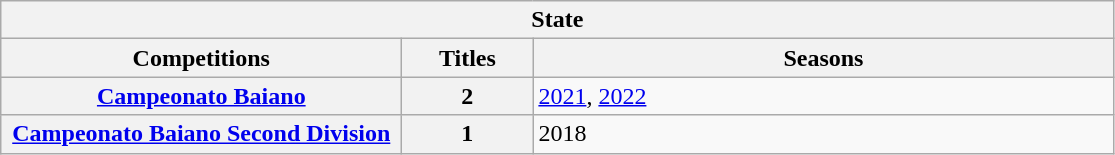<table class="wikitable">
<tr>
<th colspan="3">State</th>
</tr>
<tr>
<th style="width:260px">Competitions</th>
<th style="width:80px">Titles</th>
<th style="width:380px">Seasons</th>
</tr>
<tr>
<th style="text-align:center"><a href='#'>Campeonato Baiano</a></th>
<th style="text-align:center"><strong>2</strong></th>
<td align="left"><a href='#'>2021</a>, <a href='#'>2022</a></td>
</tr>
<tr>
<th><a href='#'>Campeonato Baiano Second Division</a></th>
<th style="text-align:center"><strong>1</strong></th>
<td align="left">2018</td>
</tr>
</table>
